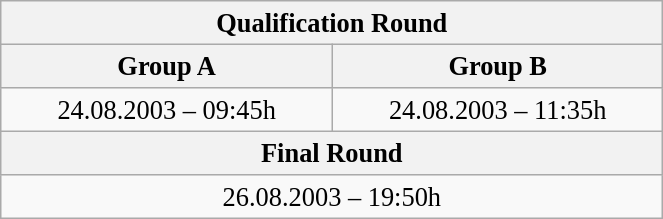<table class="wikitable" style=" text-align:center; font-size:110%;" width="35%">
<tr>
<th colspan="2">Qualification Round</th>
</tr>
<tr>
<th>Group A</th>
<th>Group B</th>
</tr>
<tr>
<td>24.08.2003 – 09:45h</td>
<td>24.08.2003 – 11:35h</td>
</tr>
<tr>
<th colspan="2">Final Round</th>
</tr>
<tr>
<td colspan="2">26.08.2003 – 19:50h</td>
</tr>
</table>
